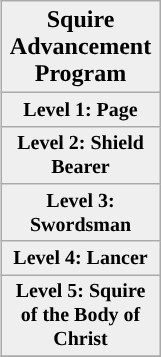<table class="wikitable" style="float: right; margin-left: 1em;">
<tr>
<th style="background:#efefef; width=100px"><strong>Squire Advancement Program</strong></th>
</tr>
<tr>
<th style="background:#efefef; font-size: smaller;" width=100px>Level 1: Page</th>
</tr>
<tr>
<th style="background:#efefef; font-size: smaller;" width=100px>Level 2: Shield Bearer</th>
</tr>
<tr>
<th style="background:#efefef; font-size: smaller;" width=100px>Level 3: Swordsman</th>
</tr>
<tr>
<th style="background:#efefef; font-size: smaller;" width=100px>Level 4: Lancer</th>
</tr>
<tr>
<th style="background:#efefef; font-size: smaller;" width=100px>Level 5: Squire of the Body of Christ</th>
</tr>
<tr>
</tr>
</table>
